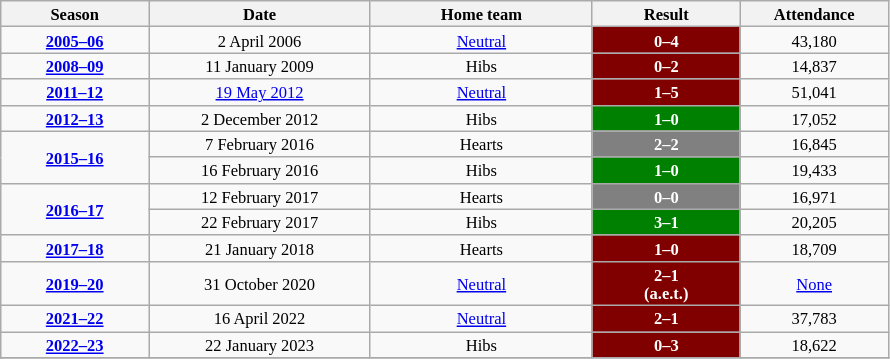<table class="wikitable" style="text-align: center; width=55%; font-size: 11px">
<tr>
<th style="width:10%;">Season</th>
<th style="width:15%;">Date</th>
<th style="width:15%;">Home team</th>
<th style="width:10%;">Result</th>
<th style="width:10%;">Attendance</th>
</tr>
<tr>
<td><strong><a href='#'>2005–06</a></strong></td>
<td>2 April 2006</td>
<td><a href='#'>Neutral</a></td>
<td style="background:maroon;color:white;"><strong>0–4</strong></td>
<td>43,180</td>
</tr>
<tr>
<td><strong><a href='#'>2008–09</a></strong></td>
<td>11 January 2009</td>
<td>Hibs</td>
<td style="background:maroon;color:white;"><strong>0–2</strong></td>
<td>14,837</td>
</tr>
<tr>
<td><strong><a href='#'>2011–12</a></strong></td>
<td><a href='#'>19 May 2012</a></td>
<td><a href='#'>Neutral</a></td>
<td style="background:maroon;color:white;"><strong>1–5</strong></td>
<td>51,041</td>
</tr>
<tr>
<td><strong><a href='#'>2012–13</a></strong></td>
<td>2 December 2012</td>
<td>Hibs</td>
<td style="background:green;color:white;"><strong>1–0</strong></td>
<td>17,052</td>
</tr>
<tr>
<td rowspan=2><strong><a href='#'>2015–16</a></strong></td>
<td>7 February 2016</td>
<td>Hearts</td>
<td style="background:grey;color:white;"><strong>2–2</strong></td>
<td>16,845</td>
</tr>
<tr>
<td>16 February 2016</td>
<td>Hibs</td>
<td style="background:green;color:white;"><strong>1–0</strong></td>
<td>19,433</td>
</tr>
<tr>
<td rowspan=2><strong><a href='#'>2016–17</a></strong></td>
<td>12 February 2017</td>
<td>Hearts</td>
<td style="background:grey;color:white;"><strong>0–0</strong></td>
<td>16,971</td>
</tr>
<tr>
<td>22 February 2017</td>
<td>Hibs</td>
<td style="background:green;color:white;"><strong>3–1</strong></td>
<td>20,205</td>
</tr>
<tr>
<td><strong><a href='#'>2017–18</a></strong></td>
<td>21 January 2018</td>
<td>Hearts</td>
<td style="background:maroon;color:white;"><strong>1–0</strong></td>
<td>18,709</td>
</tr>
<tr>
<td><strong><a href='#'>2019–20</a></strong></td>
<td>31 October 2020</td>
<td><a href='#'>Neutral</a></td>
<td style="background:maroon;color:white;"><strong>2–1</strong><br><strong>(a.e.t.)</strong></td>
<td><a href='#'>None</a></td>
</tr>
<tr>
<td><strong><a href='#'>2021–22</a></strong></td>
<td>16 April 2022</td>
<td><a href='#'>Neutral</a></td>
<td style="background:maroon;color:white;"><strong>2–1</strong></td>
<td>37,783</td>
</tr>
<tr>
<td><strong><a href='#'>2022–23</a></strong></td>
<td>22 January 2023</td>
<td>Hibs</td>
<td style="background:maroon;color:white;"><strong>0–3</strong></td>
<td>18,622</td>
</tr>
<tr>
</tr>
</table>
